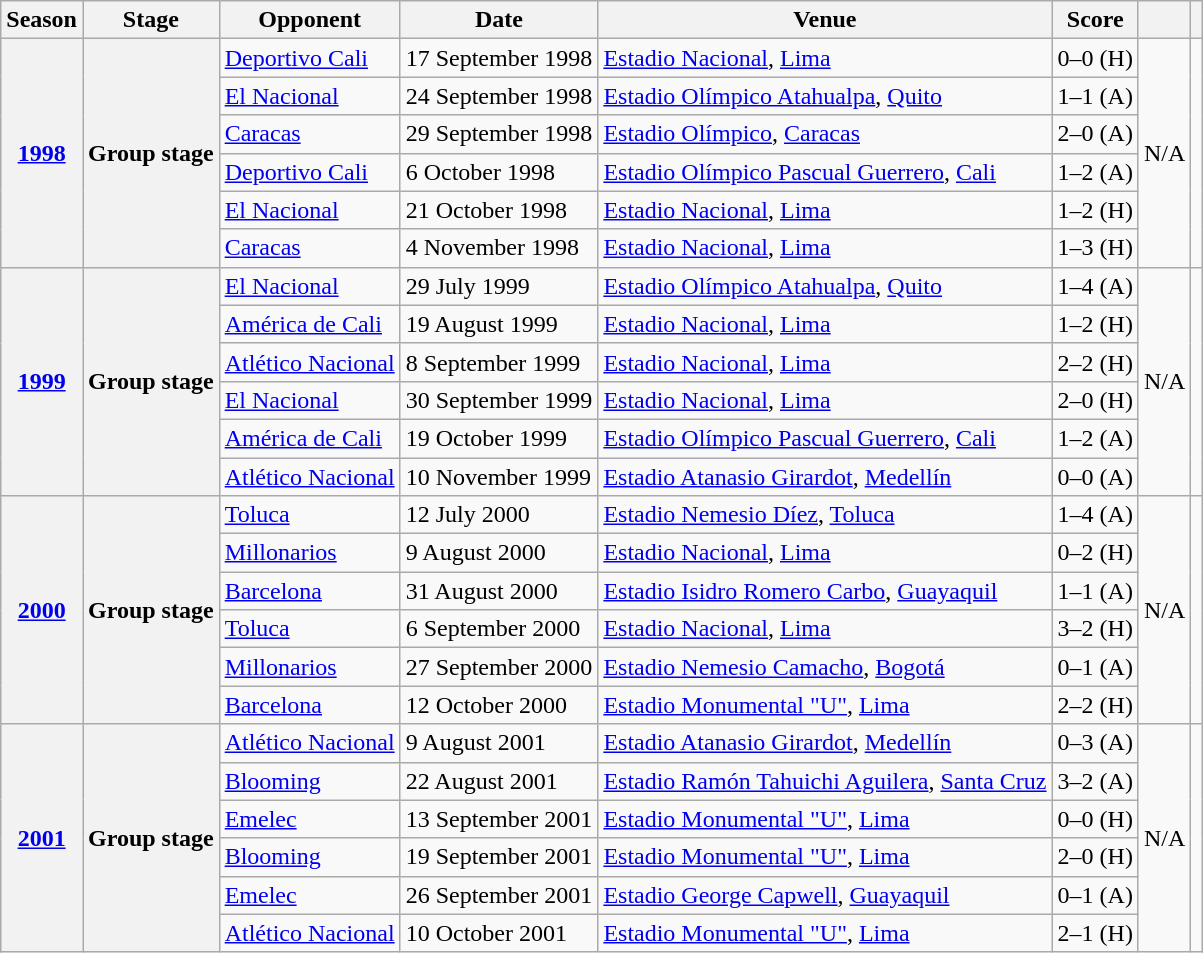<table class="wikitable plainrowheaders">
<tr>
<th>Season</th>
<th>Stage</th>
<th scope="col">Opponent</th>
<th scope="col">Date</th>
<th scope="col">Venue</th>
<th scope="col">Score</th>
<th scope="col"></th>
<th></th>
</tr>
<tr>
<th scope=row rowspan="6"><a href='#'>1998</a></th>
<th scope=row rowspan="6">Group stage</th>
<td> <a href='#'>Deportivo Cali</a></td>
<td>17 September 1998</td>
<td><a href='#'>Estadio Nacional</a>, <a href='#'>Lima</a></td>
<td align=center>0–0 (H)</td>
<td rowspan="6" align=center>N/A</td>
<td rowspan="6"></td>
</tr>
<tr>
<td> <a href='#'>El Nacional</a></td>
<td>24 September 1998</td>
<td><a href='#'>Estadio Olímpico Atahualpa</a>, <a href='#'>Quito</a></td>
<td align=center>1–1 (A)</td>
</tr>
<tr>
<td> <a href='#'>Caracas</a></td>
<td>29 September 1998</td>
<td><a href='#'>Estadio Olímpico</a>, <a href='#'>Caracas</a></td>
<td align=center>2–0 (A)</td>
</tr>
<tr>
<td> <a href='#'>Deportivo Cali</a></td>
<td>6 October 1998</td>
<td><a href='#'>Estadio Olímpico Pascual Guerrero</a>, <a href='#'>Cali</a></td>
<td align=center>1–2 (A)</td>
</tr>
<tr>
<td> <a href='#'>El Nacional</a></td>
<td>21 October 1998</td>
<td><a href='#'>Estadio Nacional</a>, <a href='#'>Lima</a></td>
<td align=center>1–2 (H)</td>
</tr>
<tr>
<td> <a href='#'>Caracas</a></td>
<td>4 November 1998</td>
<td><a href='#'>Estadio Nacional</a>, <a href='#'>Lima</a></td>
<td align=center>1–3 (H)</td>
</tr>
<tr>
<th scope=row rowspan="6"><a href='#'>1999</a></th>
<th scope=row rowspan="6">Group stage</th>
<td> <a href='#'>El Nacional</a></td>
<td>29 July 1999</td>
<td><a href='#'>Estadio Olímpico Atahualpa</a>, <a href='#'>Quito</a></td>
<td align=center>1–4 (A)</td>
<td rowspan="6" align=center>N/A</td>
<td rowspan="6"></td>
</tr>
<tr>
<td> <a href='#'>América de Cali</a></td>
<td>19 August 1999</td>
<td><a href='#'>Estadio Nacional</a>, <a href='#'>Lima</a></td>
<td align=center>1–2 (H)</td>
</tr>
<tr>
<td> <a href='#'>Atlético Nacional</a></td>
<td>8 September 1999</td>
<td><a href='#'>Estadio Nacional</a>, <a href='#'>Lima</a></td>
<td align=center>2–2 (H)</td>
</tr>
<tr>
<td> <a href='#'>El Nacional</a></td>
<td>30 September 1999</td>
<td><a href='#'>Estadio Nacional</a>, <a href='#'>Lima</a></td>
<td align=center>2–0 (H)</td>
</tr>
<tr>
<td> <a href='#'>América de Cali</a></td>
<td>19 October 1999</td>
<td><a href='#'>Estadio Olímpico Pascual Guerrero</a>, <a href='#'>Cali</a></td>
<td align=center>1–2 (A)</td>
</tr>
<tr>
<td> <a href='#'>Atlético Nacional</a></td>
<td>10 November 1999</td>
<td><a href='#'>Estadio Atanasio Girardot</a>, <a href='#'>Medellín</a></td>
<td align=center>0–0 (A)</td>
</tr>
<tr>
<th scope=row rowspan="6"><a href='#'>2000</a></th>
<th scope=row rowspan="6">Group stage</th>
<td> <a href='#'>Toluca</a></td>
<td>12 July 2000</td>
<td><a href='#'>Estadio Nemesio Díez</a>, <a href='#'>Toluca</a></td>
<td align=center>1–4 (A)</td>
<td rowspan="6" align=center>N/A</td>
<td rowspan="6"></td>
</tr>
<tr>
<td> <a href='#'>Millonarios</a></td>
<td>9 August 2000</td>
<td><a href='#'>Estadio Nacional</a>, <a href='#'>Lima</a></td>
<td align=center>0–2 (H)</td>
</tr>
<tr>
<td> <a href='#'>Barcelona</a></td>
<td>31 August 2000</td>
<td><a href='#'>Estadio Isidro Romero Carbo</a>, <a href='#'>Guayaquil</a></td>
<td align=center>1–1 (A)</td>
</tr>
<tr>
<td> <a href='#'>Toluca</a></td>
<td>6 September 2000</td>
<td><a href='#'>Estadio Nacional</a>, <a href='#'>Lima</a></td>
<td align=center>3–2 (H)</td>
</tr>
<tr>
<td> <a href='#'>Millonarios</a></td>
<td>27 September 2000</td>
<td><a href='#'>Estadio Nemesio Camacho</a>, <a href='#'>Bogotá</a></td>
<td align=center>0–1 (A)</td>
</tr>
<tr>
<td> <a href='#'>Barcelona</a></td>
<td>12 October 2000</td>
<td><a href='#'>Estadio Monumental "U"</a>, <a href='#'>Lima</a></td>
<td align=center>2–2 (H)</td>
</tr>
<tr>
<th scope=row rowspan="6"><a href='#'>2001</a></th>
<th scope=row rowspan="6">Group stage</th>
<td> <a href='#'>Atlético Nacional</a></td>
<td>9 August 2001</td>
<td><a href='#'>Estadio Atanasio Girardot</a>, <a href='#'>Medellín</a></td>
<td align=center>0–3 (A)</td>
<td rowspan="6" align=center>N/A</td>
<td rowspan="6"></td>
</tr>
<tr>
<td> <a href='#'>Blooming</a></td>
<td>22 August 2001</td>
<td><a href='#'>Estadio Ramón Tahuichi Aguilera</a>, <a href='#'>Santa Cruz</a></td>
<td align=center>3–2 (A)</td>
</tr>
<tr>
<td> <a href='#'>Emelec</a></td>
<td>13 September 2001</td>
<td><a href='#'>Estadio Monumental "U"</a>, <a href='#'>Lima</a></td>
<td align=center>0–0 (H)</td>
</tr>
<tr>
<td> <a href='#'>Blooming</a></td>
<td>19 September 2001</td>
<td><a href='#'>Estadio Monumental "U"</a>, <a href='#'>Lima</a></td>
<td align=center>2–0 (H)</td>
</tr>
<tr>
<td> <a href='#'>Emelec</a></td>
<td>26 September 2001</td>
<td><a href='#'>Estadio George Capwell</a>, <a href='#'>Guayaquil</a></td>
<td align=center>0–1 (A)</td>
</tr>
<tr>
<td> <a href='#'>Atlético Nacional</a></td>
<td>10 October 2001</td>
<td><a href='#'>Estadio Monumental "U"</a>, <a href='#'>Lima</a></td>
<td align=center>2–1 (H)</td>
</tr>
</table>
